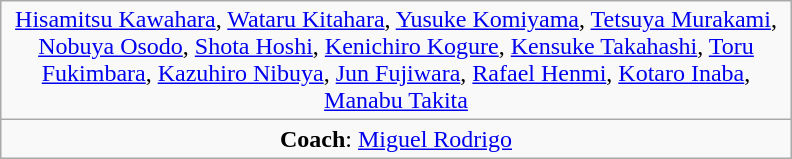<table class="wikitable" style="text-align:center; width:33em; margin:0.5em auto;">
<tr>
<td><a href='#'>Hisamitsu Kawahara</a>, <a href='#'>Wataru Kitahara</a>, <a href='#'>Yusuke Komiyama</a>, <a href='#'>Tetsuya Murakami</a>, <a href='#'>Nobuya Osodo</a>, <a href='#'>Shota Hoshi</a>, <a href='#'>Kenichiro Kogure</a>, <a href='#'>Kensuke Takahashi</a>, <a href='#'>Toru Fukimbara</a>, <a href='#'>Kazuhiro Nibuya</a>, <a href='#'>Jun Fujiwara</a>, <a href='#'>Rafael Henmi</a>, <a href='#'>Kotaro Inaba</a>, <a href='#'>Manabu Takita</a></td>
</tr>
<tr>
<td><strong>Coach</strong>:  <a href='#'>Miguel Rodrigo</a></td>
</tr>
</table>
